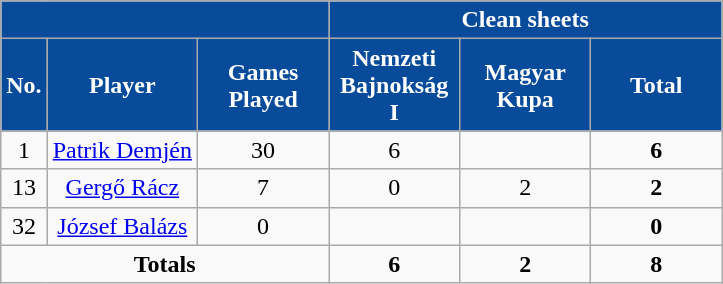<table class="wikitable sortable alternance" style="text-align:center">
<tr>
<th colspan="3" style="background:#094B9B"></th>
<th colspan="4" style="background:#094B9B;color:white">Clean sheets</th>
</tr>
<tr>
<th style="background-color:#094B9B;color:white">No.</th>
<th style="background-color:#094B9B;color:white">Player</th>
<th width=80 style="background-color:#094B9B;color:white">Games Played</th>
<th width=80 style="background-color:#094B9B;color:white">Nemzeti Bajnokság I</th>
<th width=80 style="background-color:#094B9B;color:white">Magyar Kupa</th>
<th width=80 style="background-color:#094B9B;color:white">Total</th>
</tr>
<tr>
<td>1</td>
<td> <a href='#'>Patrik Demjén</a></td>
<td>30</td>
<td>6</td>
<td></td>
<td><strong>6</strong></td>
</tr>
<tr>
<td>13</td>
<td> <a href='#'>Gergő Rácz</a></td>
<td>7</td>
<td>0</td>
<td>2</td>
<td><strong>2</strong></td>
</tr>
<tr>
<td>32</td>
<td> <a href='#'>József Balázs</a></td>
<td>0</td>
<td></td>
<td></td>
<td><strong>0</strong></td>
</tr>
<tr class="sortbottom">
<td colspan="3"><strong>Totals</strong></td>
<td><strong>6</strong></td>
<td><strong>2</strong></td>
<td><strong>8</strong></td>
</tr>
</table>
